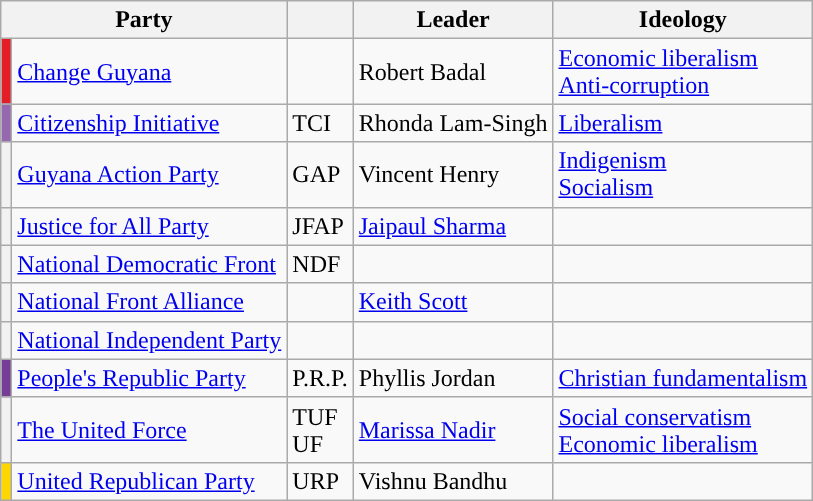<table class="wikitable sortable">
<tr>
<th colspan="2">Party</th>
<th></th>
<th>Leader</th>
<th>Ideology</th>
</tr>
<tr>
<th style="background-color: #E31E26"></th>
<td><a href='#'>Change Guyana</a></td>
<td></td>
<td>Robert Badal</td>
<td><a href='#'>Economic liberalism</a><br><a href='#'>Anti-corruption</a></td>
</tr>
<tr>
<th style="background-color: #9568AF"></th>
<td><a href='#'>Citizenship Initiative</a></td>
<td>TCI</td>
<td>Rhonda Lam-Singh</td>
<td><a href='#'>Liberalism</a></td>
</tr>
<tr>
<th style="background-color: "></th>
<td><a href='#'>Guyana Action Party</a></td>
<td>GAP</td>
<td>Vincent Henry</td>
<td><a href='#'>Indigenism</a><br><a href='#'>Socialism</a></td>
</tr>
<tr>
<th></th>
<td><a href='#'>Justice for All Party</a></td>
<td>JFAP</td>
<td><a href='#'>Jaipaul Sharma</a></td>
<td></td>
</tr>
<tr>
<th></th>
<td><a href='#'>National Democratic Front</a></td>
<td>NDF</td>
<td></td>
<td></td>
</tr>
<tr>
<th></th>
<td><a href='#'>National Front Alliance</a></td>
<td></td>
<td><a href='#'>Keith Scott</a></td>
<td></td>
</tr>
<tr>
<th></th>
<td><a href='#'>National Independent Party</a></td>
<td></td>
<td></td>
<td></td>
</tr>
<tr>
<th style="background-color: #763D97"></th>
<td><a href='#'>People's Republic Party</a></td>
<td>P.R.P.</td>
<td>Phyllis Jordan</td>
<td><a href='#'>Christian fundamentalism</a></td>
</tr>
<tr>
<th style="background-color: "></th>
<td><a href='#'>The United Force</a></td>
<td>TUF<br>UF</td>
<td><a href='#'>Marissa Nadir</a></td>
<td><a href='#'>Social conservatism</a><br><a href='#'>Economic liberalism</a></td>
</tr>
<tr>
<th style="background-color: #FFD700"></th>
<td><a href='#'>United Republican Party</a></td>
<td>URP</td>
<td>Vishnu Bandhu</td>
<td></td>
</tr>
</table>
